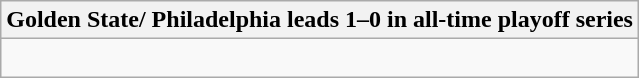<table class="wikitable collapsible collapsed">
<tr>
<th>Golden State/ Philadelphia leads 1–0 in all-time playoff series</th>
</tr>
<tr>
<td><br></td>
</tr>
</table>
